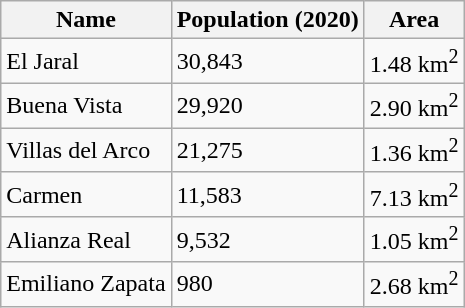<table class = "wikitable sortable">
<tr>
<th scope = "col">Name</th>
<th scope = "col">Population (2020)</th>
<th scope = "col">Area</th>
</tr>
<tr>
<td>El Jaral</td>
<td>30,843</td>
<td>1.48 km<sup>2</sup></td>
</tr>
<tr>
<td>Buena Vista</td>
<td>29,920</td>
<td>2.90 km<sup>2</sup></td>
</tr>
<tr>
<td>Villas del Arco</td>
<td>21,275</td>
<td>1.36 km<sup>2</sup></td>
</tr>
<tr>
<td>Carmen</td>
<td>11,583</td>
<td>7.13 km<sup>2</sup></td>
</tr>
<tr>
<td>Alianza Real</td>
<td>9,532</td>
<td>1.05 km<sup>2</sup></td>
</tr>
<tr>
<td>Emiliano Zapata</td>
<td>980</td>
<td>2.68 km<sup>2</sup></td>
</tr>
</table>
